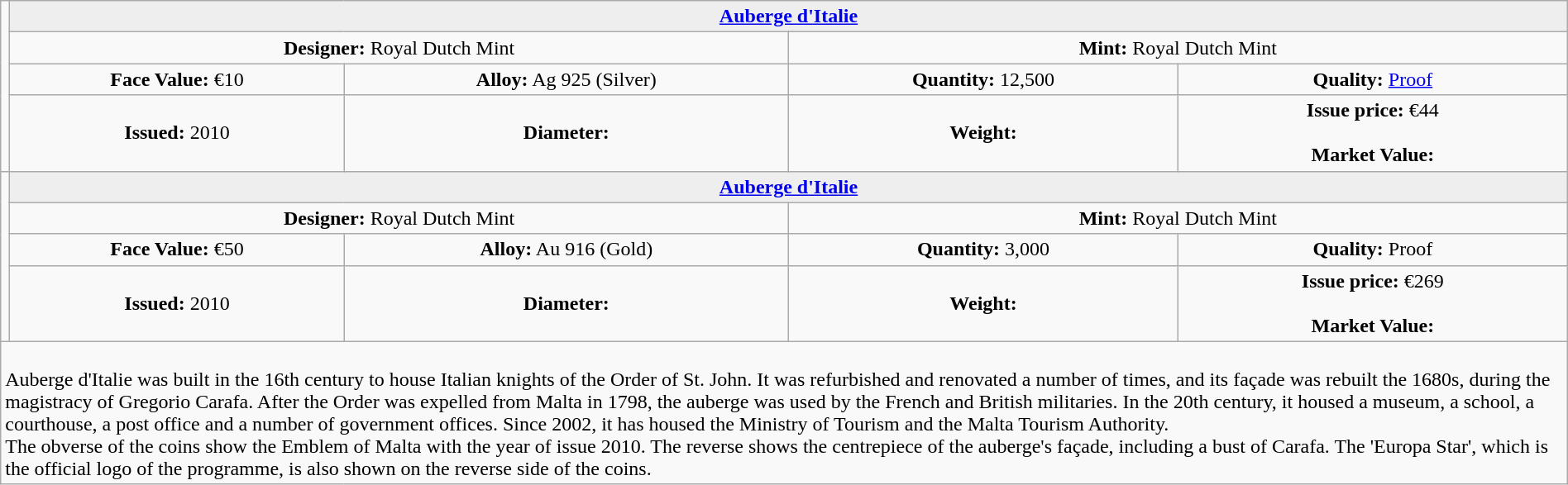<table class="wikitable" width=100%>
<tr>
<td rowspan=4 width="330px" nowrap align=center></td>
<th colspan="4" align=center style="background:#eeeeee;"><a href='#'>Auberge d'Italie</a></th>
</tr>
<tr>
<td colspan="2" width="50%" align=center><strong>Designer:</strong> Royal Dutch Mint</td>
<td colspan="2" width="50%" align=center><strong>Mint:</strong> Royal Dutch Mint</td>
</tr>
<tr>
<td align=center><strong>Face Value:</strong> €10</td>
<td align=center><strong>Alloy:</strong> Ag 925 (Silver)</td>
<td align=center><strong>Quantity:</strong> 12,500</td>
<td align=center><strong>Quality:</strong> <a href='#'>Proof</a></td>
</tr>
<tr>
<td align=center><strong>Issued:</strong> 2010</td>
<td align=center><strong>Diameter:</strong> </td>
<td align=center><strong>Weight:</strong> </td>
<td align=center><strong>Issue price:</strong> €44<br><br>
<strong>Market Value:</strong></td>
</tr>
<tr>
<td rowspan=4 width="330px" nowrap align=center></td>
<th colspan="4" align=center style="background:#eeeeee;"><a href='#'>Auberge d'Italie</a></th>
</tr>
<tr>
<td colspan="2" width="50%" align=center><strong>Designer:</strong> Royal Dutch Mint</td>
<td colspan="2" width="50%" align=center><strong>Mint:</strong> Royal Dutch Mint</td>
</tr>
<tr>
<td align=center><strong>Face Value:</strong> €50</td>
<td align=center><strong>Alloy:</strong> Au 916 (Gold)</td>
<td align=center><strong>Quantity:</strong> 3,000</td>
<td align=center><strong>Quality:</strong> Proof</td>
</tr>
<tr>
<td align=center><strong>Issued:</strong> 2010</td>
<td align=center><strong>Diameter:</strong> </td>
<td align=center><strong>Weight:</strong> </td>
<td align=center><strong>Issue price:</strong> €269<br><br>
<strong>Market Value:</strong></td>
</tr>
<tr>
<td colspan="5" align=left><br>Auberge d'Italie was built in the 16th century to house Italian knights of the Order of St. John. It was refurbished and renovated a number of times, and its façade was rebuilt the 1680s, during the magistracy of Gregorio Carafa. After the Order was expelled from Malta in 1798, the auberge was used by the French and British militaries. In the 20th century, it housed a museum, a school, a courthouse, a post office and a number of government offices. Since 2002, it has housed the Ministry of Tourism and the Malta Tourism Authority.<br>The obverse of the coins show the Emblem of Malta with the year of issue 2010. The reverse shows the centrepiece of the auberge's façade, including a bust of Carafa. The 'Europa Star', which is the official logo of the programme, is also shown on the reverse side of the coins.</td>
</tr>
</table>
